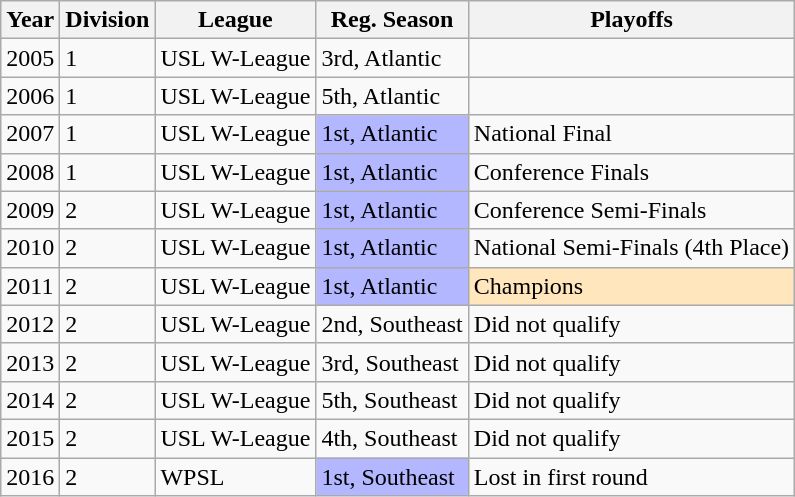<table class="wikitable">
<tr>
<th>Year</th>
<th>Division</th>
<th>League</th>
<th>Reg. Season</th>
<th>Playoffs</th>
</tr>
<tr>
<td>2005</td>
<td>1</td>
<td>USL W-League</td>
<td>3rd, Atlantic</td>
<td></td>
</tr>
<tr>
<td>2006</td>
<td>1</td>
<td>USL W-League</td>
<td>5th, Atlantic</td>
<td></td>
</tr>
<tr>
<td>2007</td>
<td>1</td>
<td>USL W-League</td>
<td bgcolor="B3B7FF">1st, Atlantic</td>
<td>National Final</td>
</tr>
<tr>
<td>2008</td>
<td>1</td>
<td>USL W-League</td>
<td bgcolor="B3B7FF">1st, Atlantic</td>
<td>Conference Finals</td>
</tr>
<tr>
<td>2009</td>
<td>2</td>
<td>USL W-League</td>
<td bgcolor="B3B7FF">1st, Atlantic</td>
<td>Conference Semi-Finals</td>
</tr>
<tr>
<td>2010</td>
<td>2</td>
<td>USL W-League</td>
<td bgcolor="B3B7FF">1st, Atlantic</td>
<td>National Semi-Finals (4th Place)</td>
</tr>
<tr>
<td>2011</td>
<td>2</td>
<td>USL W-League</td>
<td bgcolor="B3B7FF">1st, Atlantic</td>
<td bgcolor="FFE6BD">Champions</td>
</tr>
<tr>
<td>2012</td>
<td>2</td>
<td>USL W-League</td>
<td>2nd, Southeast</td>
<td>Did not qualify</td>
</tr>
<tr>
<td>2013</td>
<td>2</td>
<td>USL W-League</td>
<td>3rd, Southeast</td>
<td>Did not qualify</td>
</tr>
<tr>
<td>2014</td>
<td>2</td>
<td>USL W-League</td>
<td>5th, Southeast</td>
<td>Did not qualify</td>
</tr>
<tr>
<td>2015</td>
<td>2</td>
<td>USL W-League</td>
<td>4th, Southeast</td>
<td>Did not qualify</td>
</tr>
<tr>
<td>2016</td>
<td>2</td>
<td>WPSL</td>
<td bgcolor="B3B7FF">1st, Southeast</td>
<td>Lost in first round</td>
</tr>
</table>
